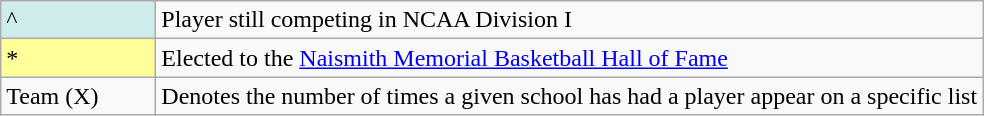<table class="wikitable">
<tr>
<td style="background-color:#cfecec; width:6em">^</td>
<td>Player still competing in NCAA Division I</td>
</tr>
<tr>
<td style="background-color:#ffff99; width:6em">*</td>
<td>Elected to the <a href='#'>Naismith Memorial Basketball Hall of Fame</a></td>
</tr>
<tr>
<td>Team (X)</td>
<td>Denotes the number of times a given school has had a player appear on a specific list</td>
</tr>
</table>
